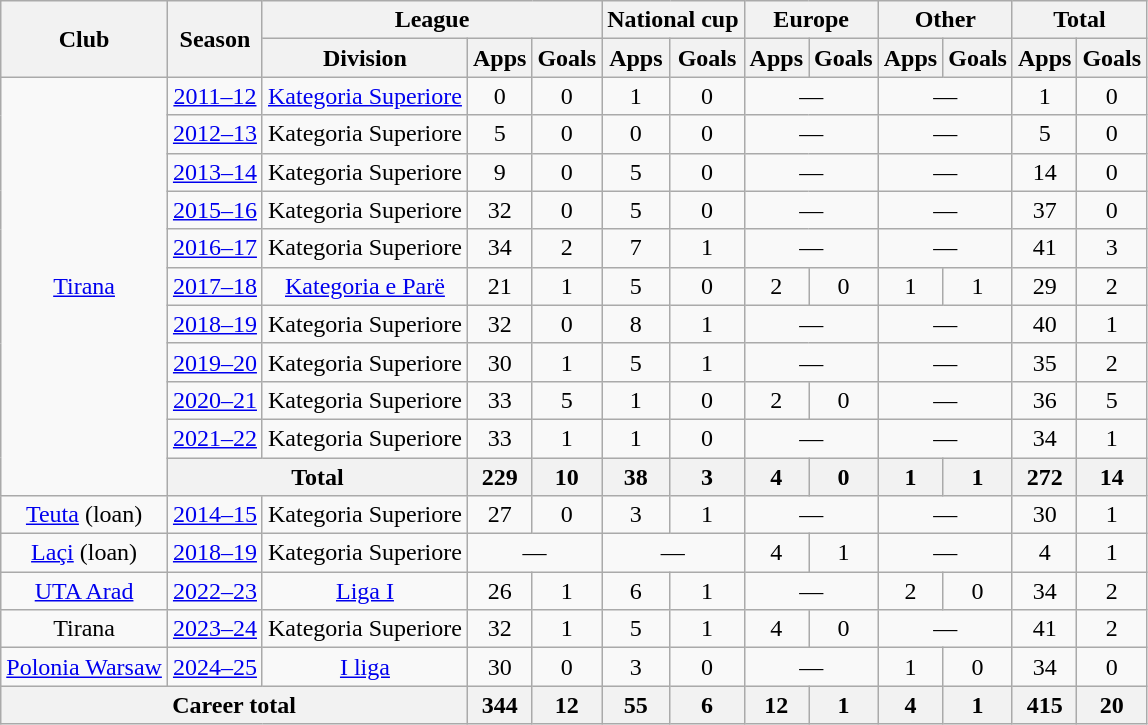<table class="wikitable" style="text-align: center;">
<tr>
<th rowspan="2">Club</th>
<th rowspan="2">Season</th>
<th colspan="3">League</th>
<th colspan="2">National cup</th>
<th colspan="2">Europe</th>
<th colspan="2">Other</th>
<th colspan="2">Total</th>
</tr>
<tr>
<th>Division</th>
<th>Apps</th>
<th>Goals</th>
<th>Apps</th>
<th>Goals</th>
<th>Apps</th>
<th>Goals</th>
<th>Apps</th>
<th>Goals</th>
<th>Apps</th>
<th>Goals</th>
</tr>
<tr>
<td rowspan="11"><a href='#'>Tirana</a></td>
<td><a href='#'>2011–12</a></td>
<td><a href='#'>Kategoria Superiore</a></td>
<td>0</td>
<td>0</td>
<td>1</td>
<td>0</td>
<td colspan="2">—</td>
<td colspan="2">—</td>
<td>1</td>
<td>0</td>
</tr>
<tr>
<td><a href='#'>2012–13</a></td>
<td>Kategoria Superiore</td>
<td>5</td>
<td>0</td>
<td>0</td>
<td>0</td>
<td colspan="2">—</td>
<td colspan="2">—</td>
<td>5</td>
<td>0</td>
</tr>
<tr>
<td><a href='#'>2013–14</a></td>
<td>Kategoria Superiore</td>
<td>9</td>
<td>0</td>
<td>5</td>
<td>0</td>
<td colspan="2">—</td>
<td colspan="2">—</td>
<td>14</td>
<td>0</td>
</tr>
<tr>
<td><a href='#'>2015–16</a></td>
<td>Kategoria Superiore</td>
<td>32</td>
<td>0</td>
<td>5</td>
<td>0</td>
<td colspan="2">—</td>
<td colspan="2">—</td>
<td>37</td>
<td>0</td>
</tr>
<tr>
<td><a href='#'>2016–17</a></td>
<td>Kategoria Superiore</td>
<td>34</td>
<td>2</td>
<td>7</td>
<td>1</td>
<td colspan="2">—</td>
<td colspan="2">—</td>
<td>41</td>
<td>3</td>
</tr>
<tr>
<td><a href='#'>2017–18</a></td>
<td><a href='#'>Kategoria e Parë</a></td>
<td>21</td>
<td>1</td>
<td>5</td>
<td>0</td>
<td>2</td>
<td>0</td>
<td>1</td>
<td>1</td>
<td>29</td>
<td>2</td>
</tr>
<tr>
<td><a href='#'>2018–19</a></td>
<td>Kategoria Superiore</td>
<td>32</td>
<td>0</td>
<td>8</td>
<td>1</td>
<td colspan="2">—</td>
<td colspan="2">—</td>
<td>40</td>
<td>1</td>
</tr>
<tr>
<td><a href='#'>2019–20</a></td>
<td>Kategoria Superiore</td>
<td>30</td>
<td>1</td>
<td>5</td>
<td>1</td>
<td colspan="2">—</td>
<td colspan="2">—</td>
<td>35</td>
<td>2</td>
</tr>
<tr>
<td><a href='#'>2020–21</a></td>
<td>Kategoria Superiore</td>
<td>33</td>
<td>5</td>
<td>1</td>
<td>0</td>
<td>2</td>
<td>0</td>
<td colspan="2">—</td>
<td>36</td>
<td>5</td>
</tr>
<tr>
<td><a href='#'>2021–22</a></td>
<td>Kategoria Superiore</td>
<td>33</td>
<td>1</td>
<td>1</td>
<td>0</td>
<td colspan="2">—</td>
<td colspan="2">—</td>
<td>34</td>
<td>1</td>
</tr>
<tr>
<th colspan="2">Total</th>
<th>229</th>
<th>10</th>
<th>38</th>
<th>3</th>
<th>4</th>
<th>0</th>
<th>1</th>
<th>1</th>
<th>272</th>
<th>14</th>
</tr>
<tr>
<td><a href='#'>Teuta</a> (loan)</td>
<td><a href='#'>2014–15</a></td>
<td>Kategoria Superiore</td>
<td>27</td>
<td>0</td>
<td>3</td>
<td>1</td>
<td colspan="2">—</td>
<td colspan="2">—</td>
<td>30</td>
<td>1</td>
</tr>
<tr>
<td><a href='#'>Laçi</a> (loan)</td>
<td><a href='#'>2018–19</a></td>
<td>Kategoria Superiore</td>
<td colspan="2">—</td>
<td colspan="2">—</td>
<td>4</td>
<td>1</td>
<td colspan="2">—</td>
<td>4</td>
<td>1</td>
</tr>
<tr>
<td><a href='#'>UTA Arad</a></td>
<td><a href='#'>2022–23</a></td>
<td><a href='#'>Liga I</a></td>
<td>26</td>
<td>1</td>
<td>6</td>
<td>1</td>
<td colspan="2">—</td>
<td>2</td>
<td>0</td>
<td>34</td>
<td>2</td>
</tr>
<tr>
<td>Tirana</td>
<td><a href='#'>2023–24</a></td>
<td>Kategoria Superiore</td>
<td>32</td>
<td>1</td>
<td>5</td>
<td>1</td>
<td>4</td>
<td>0</td>
<td colspan="2">—</td>
<td>41</td>
<td>2</td>
</tr>
<tr>
<td><a href='#'>Polonia Warsaw</a></td>
<td><a href='#'>2024–25</a></td>
<td><a href='#'>I liga</a></td>
<td>30</td>
<td>0</td>
<td>3</td>
<td>0</td>
<td colspan="2">—</td>
<td>1</td>
<td>0</td>
<td>34</td>
<td>0</td>
</tr>
<tr>
<th colspan="3">Career total</th>
<th>344</th>
<th>12</th>
<th>55</th>
<th>6</th>
<th>12</th>
<th>1</th>
<th>4</th>
<th>1</th>
<th>415</th>
<th>20</th>
</tr>
</table>
